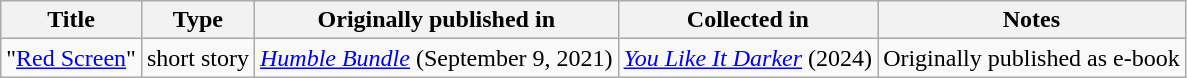<table class="wikitable">
<tr>
<th>Title</th>
<th>Type</th>
<th>Originally published in</th>
<th>Collected in</th>
<th>Notes</th>
</tr>
<tr>
<td>"<a href='#'>Red Screen</a>"</td>
<td>short story</td>
<td><em><a href='#'>Humble Bundle</a></em> (September 9, 2021)</td>
<td><em><a href='#'>You Like It Darker</a></em> (2024)</td>
<td>Originally published as e-book</td>
</tr>
</table>
